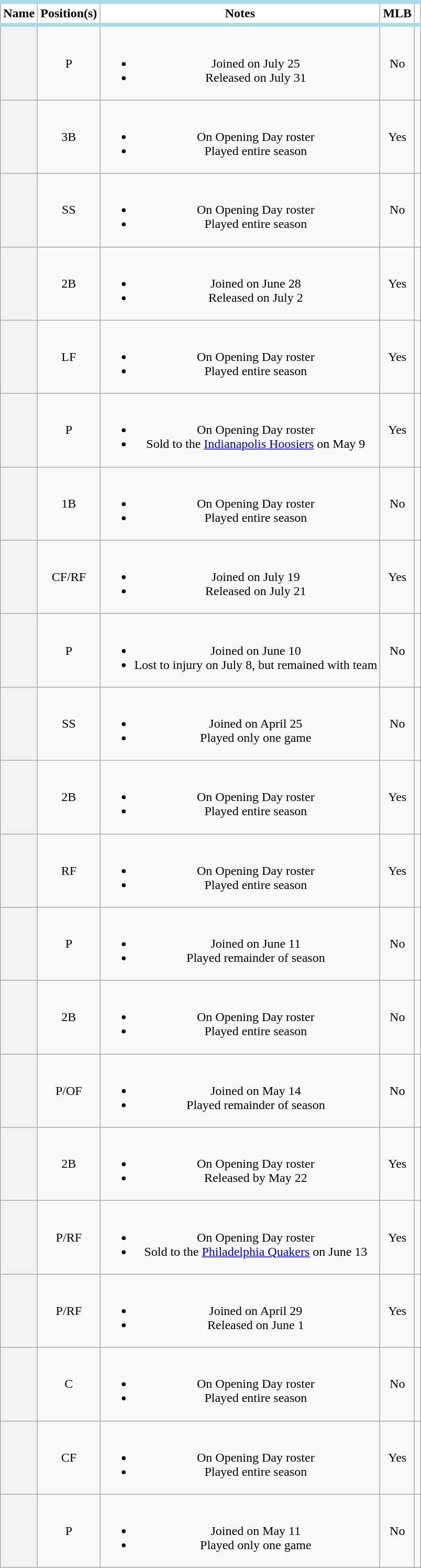<table class="wikitable sortable plainrowheaders" style="text-align: center;">
<tr>
<th scope="col" style="background-color:#ffffff; border-top:#add8e6 5px solid; border-bottom:#add8e6 5px solid">Name</th>
<th scope="col" style="background-color:#ffffff; border-top:#add8e6 5px solid; border-bottom:#add8e6 5px solid">Position(s)</th>
<th scope="col" style="background-color:#ffffff; border-top:#add8e6 5px solid; border-bottom:#add8e6 5px solid">Notes</th>
<th scope="col" style="background-color:#ffffff; border-top:#add8e6 5px solid; border-bottom:#add8e6 5px solid">MLB</th>
<th scope="col" class="unsortable" style="background-color:#ffffff; border-top:#add8e6 5px solid; border-bottom:#add8e6 5px solid"></th>
</tr>
<tr>
<th scope="row" style="text-align:center"></th>
<td>P</td>
<td data-sort-value="0725.0731"><br><ul><li>Joined on July 25</li><li>Released on July 31</li></ul></td>
<td>No</td>
<td></td>
</tr>
<tr>
<th scope="row" style="text-align:center"></th>
<td>3B</td>
<td data-sort-value="0416.0806"><br><ul><li>On Opening Day roster</li><li>Played entire season</li></ul></td>
<td>Yes</td>
<td></td>
</tr>
<tr>
<th scope="row" style="text-align:center"></th>
<td>SS</td>
<td data-sort-value="0416.0806"><br><ul><li>On Opening Day roster</li><li>Played entire season</li></ul></td>
<td>No</td>
<td></td>
</tr>
<tr>
<th scope="row" style="text-align:center"></th>
<td>2B</td>
<td data-sort-value="0628.0702"><br><ul><li>Joined on June 28</li><li>Released on July 2</li></ul></td>
<td>Yes</td>
<td></td>
</tr>
<tr>
<th scope="row" style="text-align:center"></th>
<td>LF</td>
<td data-sort-value="0416.0806"><br><ul><li>On Opening Day roster</li><li>Played entire season</li></ul></td>
<td>Yes</td>
<td></td>
</tr>
<tr>
<th scope="row" style="text-align:center"></th>
<td>P</td>
<td data-sort-value="0416.0509"><br><ul><li>On Opening Day roster</li><li>Sold to the <a href='#'>Indianapolis Hoosiers</a> on May 9</li></ul></td>
<td>Yes</td>
<td></td>
</tr>
<tr>
<th scope="row" style="text-align:center"></th>
<td>1B</td>
<td data-sort-value="0416.0806"><br><ul><li>On Opening Day roster</li><li>Played entire season</li></ul></td>
<td>No</td>
<td></td>
</tr>
<tr>
<th scope="row" style="text-align:center"></th>
<td>CF/RF</td>
<td data-sort-value="0719.0721"><br><ul><li>Joined on July 19</li><li>Released on July 21</li></ul></td>
<td>Yes</td>
<td></td>
</tr>
<tr>
<th scope="row" style="text-align:center"></th>
<td>P</td>
<td data-sort-value="0610.0806"><br><ul><li>Joined on June 10</li><li>Lost to injury on July 8, but remained with team</li></ul></td>
<td>No</td>
<td></td>
</tr>
<tr>
<th scope="row" style="text-align:center"></th>
<td>SS</td>
<td data-sort-value="0425.0425"><br><ul><li>Joined on April 25</li><li>Played only one game</li></ul></td>
<td>No</td>
<td></td>
</tr>
<tr>
<th scope="row" style="text-align:center"></th>
<td>2B</td>
<td data-sort-value="0416.0806"><br><ul><li>On Opening Day roster</li><li>Played entire season</li></ul></td>
<td>Yes</td>
<td></td>
</tr>
<tr>
<th scope="row" style="text-align:center"></th>
<td>RF</td>
<td data-sort-value="0416.0806"><br><ul><li>On Opening Day roster</li><li>Played entire season</li></ul></td>
<td>Yes</td>
<td></td>
</tr>
<tr>
<th scope="row" style="text-align:center"></th>
<td>P</td>
<td data-sort-value="0611.0806"><br><ul><li>Joined on June 11</li><li>Played remainder of season</li></ul></td>
<td>No</td>
<td></td>
</tr>
<tr>
<th scope="row" style="text-align:center"></th>
<td>2B</td>
<td data-sort-value="0416.0806"><br><ul><li>On Opening Day roster</li><li>Played entire season</li></ul></td>
<td>No</td>
<td></td>
</tr>
<tr>
<th scope="row" style="text-align:center"></th>
<td>P/OF</td>
<td data-sort-value="0514.0806"><br><ul><li>Joined on May 14</li><li>Played remainder of season</li></ul></td>
<td>No</td>
<td></td>
</tr>
<tr>
<th scope="row" style="text-align:center"></th>
<td>2B</td>
<td data-sort-value="0416.0522"><br><ul><li>On Opening Day roster</li><li>Released by May 22</li></ul></td>
<td>Yes</td>
<td></td>
</tr>
<tr>
<th scope="row" style="text-align:center"></th>
<td>P/RF</td>
<td data-sort-value="0416.0613"><br><ul><li>On Opening Day roster</li><li>Sold to the <a href='#'>Philadelphia Quakers</a> on June 13</li></ul></td>
<td>Yes</td>
<td></td>
</tr>
<tr>
<th scope="row" style="text-align:center"></th>
<td>P/RF</td>
<td data-sort-value="0429.0601"><br><ul><li>Joined on April 29</li><li>Released on June 1</li></ul></td>
<td>Yes</td>
<td></td>
</tr>
<tr>
<th scope="row" style="text-align:center"></th>
<td>C</td>
<td data-sort-value="0416.0806"><br><ul><li>On Opening Day roster</li><li>Played entire season</li></ul></td>
<td>No</td>
<td></td>
</tr>
<tr>
<th scope="row" style="text-align:center"></th>
<td>CF</td>
<td data-sort-value="0416.0806"><br><ul><li>On Opening Day roster</li><li>Played entire season</li></ul></td>
<td>Yes</td>
<td></td>
</tr>
<tr>
<th scope="row" style="text-align:center"></th>
<td>P</td>
<td data-sort-value="0511.0511"><br><ul><li>Joined on May 11</li><li>Played only one game</li></ul></td>
<td>No</td>
<td></td>
</tr>
</table>
